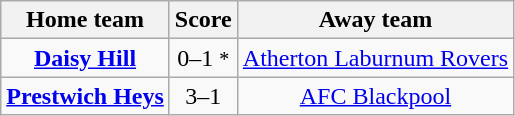<table class="wikitable" style="text-align: center">
<tr>
<th>Home team</th>
<th>Score</th>
<th>Away team</th>
</tr>
<tr>
<td><strong><a href='#'>Daisy Hill</a></strong></td>
<td>0–1 <small>*</small></td>
<td><a href='#'>Atherton Laburnum Rovers</a></td>
</tr>
<tr>
<td><strong><a href='#'>Prestwich Heys</a></strong></td>
<td>3–1</td>
<td><a href='#'>AFC Blackpool</a></td>
</tr>
</table>
